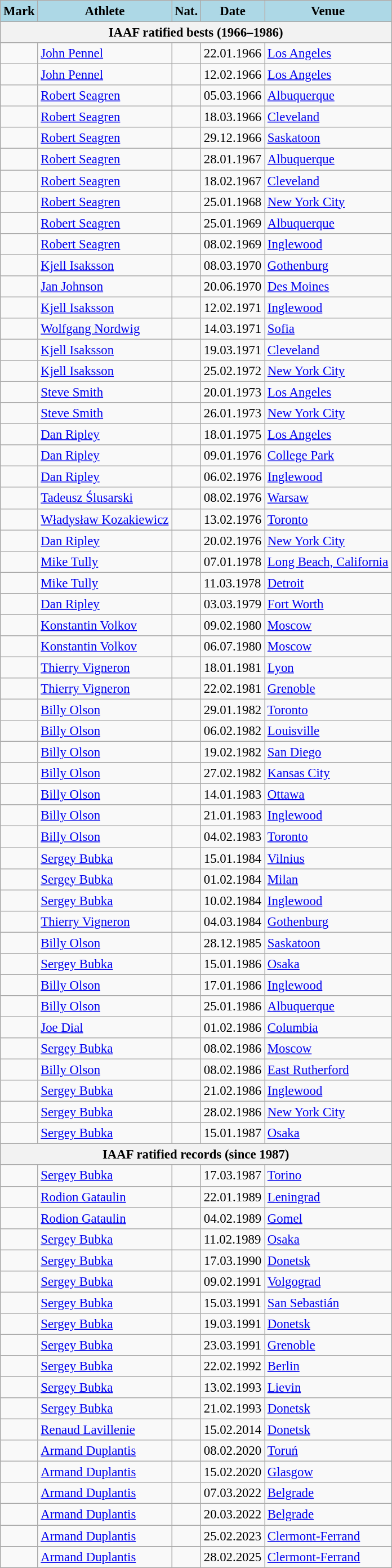<table class="wikitable sortable" style="font-size:95%">
<tr>
<th style="background:lightblue;">Mark</th>
<th style="background:lightblue;">Athlete</th>
<th style="background:lightblue;">Nat.</th>
<th style="background:lightblue;">Date</th>
<th style="background:lightblue;">Venue</th>
</tr>
<tr>
<th colspan=5>IAAF ratified bests (1966–1986)</th>
</tr>
<tr>
<td></td>
<td><a href='#'>John Pennel</a></td>
<td></td>
<td>22.01.1966</td>
<td><a href='#'>Los Angeles</a></td>
</tr>
<tr>
<td></td>
<td><a href='#'>John Pennel</a></td>
<td></td>
<td>12.02.1966</td>
<td><a href='#'>Los Angeles</a></td>
</tr>
<tr>
<td> </td>
<td><a href='#'>Robert Seagren</a></td>
<td></td>
<td>05.03.1966</td>
<td><a href='#'>Albuquerque</a></td>
</tr>
<tr>
<td></td>
<td><a href='#'>Robert Seagren</a></td>
<td></td>
<td>18.03.1966</td>
<td><a href='#'>Cleveland</a></td>
</tr>
<tr>
<td></td>
<td><a href='#'>Robert Seagren</a></td>
<td></td>
<td>29.12.1966</td>
<td><a href='#'>Saskatoon</a></td>
</tr>
<tr>
<td> </td>
<td><a href='#'>Robert Seagren</a></td>
<td></td>
<td>28.01.1967</td>
<td><a href='#'>Albuquerque</a></td>
</tr>
<tr>
<td></td>
<td><a href='#'>Robert Seagren</a></td>
<td></td>
<td>18.02.1967</td>
<td><a href='#'>Cleveland</a></td>
</tr>
<tr>
<td></td>
<td><a href='#'>Robert Seagren</a></td>
<td></td>
<td>25.01.1968</td>
<td><a href='#'>New York City</a></td>
</tr>
<tr>
<td> </td>
<td><a href='#'>Robert Seagren</a></td>
<td></td>
<td>25.01.1969</td>
<td><a href='#'>Albuquerque</a></td>
</tr>
<tr>
<td></td>
<td><a href='#'>Robert Seagren</a></td>
<td></td>
<td>08.02.1969</td>
<td><a href='#'>Inglewood</a></td>
</tr>
<tr>
<td></td>
<td><a href='#'>Kjell Isaksson</a></td>
<td></td>
<td>08.03.1970</td>
<td><a href='#'>Gothenburg</a></td>
</tr>
<tr>
<td></td>
<td><a href='#'>Jan Johnson</a></td>
<td></td>
<td>20.06.1970</td>
<td><a href='#'>Des Moines</a></td>
</tr>
<tr>
<td></td>
<td><a href='#'>Kjell Isaksson</a></td>
<td></td>
<td>12.02.1971</td>
<td><a href='#'>Inglewood</a></td>
</tr>
<tr>
<td></td>
<td><a href='#'>Wolfgang Nordwig</a></td>
<td></td>
<td>14.03.1971</td>
<td><a href='#'>Sofia</a></td>
</tr>
<tr>
<td></td>
<td><a href='#'>Kjell Isaksson</a></td>
<td></td>
<td>19.03.1971</td>
<td><a href='#'>Cleveland</a></td>
</tr>
<tr>
<td></td>
<td><a href='#'>Kjell Isaksson</a></td>
<td></td>
<td>25.02.1972</td>
<td><a href='#'>New York City</a></td>
</tr>
<tr>
<td></td>
<td><a href='#'>Steve Smith</a></td>
<td></td>
<td>20.01.1973</td>
<td><a href='#'>Los Angeles</a></td>
</tr>
<tr>
<td></td>
<td><a href='#'>Steve Smith</a></td>
<td></td>
<td>26.01.1973</td>
<td><a href='#'>New York City</a></td>
</tr>
<tr>
<td></td>
<td><a href='#'>Dan Ripley</a></td>
<td></td>
<td>18.01.1975</td>
<td><a href='#'>Los Angeles</a></td>
</tr>
<tr>
<td></td>
<td><a href='#'>Dan Ripley</a></td>
<td></td>
<td>09.01.1976</td>
<td><a href='#'>College Park</a></td>
</tr>
<tr>
<td></td>
<td><a href='#'>Dan Ripley</a></td>
<td></td>
<td>06.02.1976</td>
<td><a href='#'>Inglewood</a></td>
</tr>
<tr>
<td></td>
<td><a href='#'>Tadeusz Ślusarski</a></td>
<td></td>
<td>08.02.1976</td>
<td><a href='#'>Warsaw</a></td>
</tr>
<tr>
<td></td>
<td><a href='#'>Władysław Kozakiewicz</a></td>
<td></td>
<td>13.02.1976</td>
<td><a href='#'>Toronto</a></td>
</tr>
<tr>
<td></td>
<td><a href='#'>Dan Ripley</a></td>
<td></td>
<td>20.02.1976</td>
<td><a href='#'>New York City</a></td>
</tr>
<tr>
<td></td>
<td><a href='#'>Mike Tully</a></td>
<td></td>
<td>07.01.1978</td>
<td><a href='#'>Long Beach, California</a></td>
</tr>
<tr>
<td></td>
<td><a href='#'>Mike Tully</a></td>
<td></td>
<td>11.03.1978</td>
<td><a href='#'>Detroit</a></td>
</tr>
<tr>
<td></td>
<td><a href='#'>Dan Ripley</a></td>
<td></td>
<td>03.03.1979</td>
<td><a href='#'>Fort Worth</a></td>
</tr>
<tr>
<td></td>
<td><a href='#'>Konstantin Volkov</a></td>
<td></td>
<td>09.02.1980</td>
<td><a href='#'>Moscow</a></td>
</tr>
<tr>
<td></td>
<td><a href='#'>Konstantin Volkov</a></td>
<td></td>
<td>06.07.1980</td>
<td><a href='#'>Moscow</a></td>
</tr>
<tr>
<td></td>
<td><a href='#'>Thierry Vigneron</a></td>
<td></td>
<td>18.01.1981</td>
<td><a href='#'>Lyon</a></td>
</tr>
<tr>
<td></td>
<td><a href='#'>Thierry Vigneron</a></td>
<td></td>
<td>22.02.1981</td>
<td><a href='#'>Grenoble</a></td>
</tr>
<tr>
<td></td>
<td><a href='#'>Billy Olson</a></td>
<td></td>
<td>29.01.1982</td>
<td><a href='#'>Toronto</a></td>
</tr>
<tr>
<td></td>
<td><a href='#'>Billy Olson</a></td>
<td></td>
<td>06.02.1982</td>
<td><a href='#'>Louisville</a></td>
</tr>
<tr>
<td></td>
<td><a href='#'>Billy Olson</a></td>
<td></td>
<td>19.02.1982</td>
<td><a href='#'>San Diego</a></td>
</tr>
<tr>
<td></td>
<td><a href='#'>Billy Olson</a></td>
<td></td>
<td>27.02.1982</td>
<td><a href='#'>Kansas City</a></td>
</tr>
<tr>
<td></td>
<td><a href='#'>Billy Olson</a></td>
<td></td>
<td>14.01.1983</td>
<td><a href='#'>Ottawa</a></td>
</tr>
<tr>
<td></td>
<td><a href='#'>Billy Olson</a></td>
<td></td>
<td>21.01.1983</td>
<td><a href='#'>Inglewood</a></td>
</tr>
<tr>
<td></td>
<td><a href='#'>Billy Olson</a></td>
<td></td>
<td>04.02.1983</td>
<td><a href='#'>Toronto</a></td>
</tr>
<tr>
<td></td>
<td><a href='#'>Sergey Bubka</a></td>
<td></td>
<td>15.01.1984</td>
<td><a href='#'>Vilnius</a></td>
</tr>
<tr>
<td></td>
<td><a href='#'>Sergey Bubka</a></td>
<td></td>
<td>01.02.1984</td>
<td><a href='#'>Milan</a></td>
</tr>
<tr>
<td></td>
<td><a href='#'>Sergey Bubka</a></td>
<td></td>
<td>10.02.1984</td>
<td><a href='#'>Inglewood</a></td>
</tr>
<tr>
<td></td>
<td><a href='#'>Thierry Vigneron</a></td>
<td></td>
<td>04.03.1984</td>
<td><a href='#'>Gothenburg</a></td>
</tr>
<tr>
<td></td>
<td><a href='#'>Billy Olson</a></td>
<td></td>
<td>28.12.1985</td>
<td><a href='#'>Saskatoon</a></td>
</tr>
<tr>
<td></td>
<td><a href='#'>Sergey Bubka</a></td>
<td></td>
<td>15.01.1986</td>
<td><a href='#'>Osaka</a></td>
</tr>
<tr>
<td></td>
<td><a href='#'>Billy Olson</a></td>
<td></td>
<td>17.01.1986</td>
<td><a href='#'>Inglewood</a></td>
</tr>
<tr>
<td> </td>
<td><a href='#'>Billy Olson</a></td>
<td></td>
<td>25.01.1986</td>
<td><a href='#'>Albuquerque</a></td>
</tr>
<tr>
<td></td>
<td><a href='#'>Joe Dial</a></td>
<td></td>
<td>01.02.1986</td>
<td><a href='#'>Columbia</a></td>
</tr>
<tr>
<td></td>
<td><a href='#'>Sergey Bubka</a></td>
<td></td>
<td>08.02.1986</td>
<td><a href='#'>Moscow</a></td>
</tr>
<tr>
<td></td>
<td><a href='#'>Billy Olson</a></td>
<td></td>
<td>08.02.1986</td>
<td><a href='#'>East Rutherford</a></td>
</tr>
<tr>
<td></td>
<td><a href='#'>Sergey Bubka</a></td>
<td></td>
<td>21.02.1986</td>
<td><a href='#'>Inglewood</a></td>
</tr>
<tr>
<td></td>
<td><a href='#'>Sergey Bubka</a></td>
<td></td>
<td>28.02.1986</td>
<td><a href='#'>New York City</a></td>
</tr>
<tr>
<td></td>
<td><a href='#'>Sergey Bubka</a></td>
<td></td>
<td>15.01.1987</td>
<td><a href='#'>Osaka</a></td>
</tr>
<tr>
<th colspan=5>IAAF ratified records (since 1987)</th>
</tr>
<tr>
<td></td>
<td><a href='#'>Sergey Bubka</a></td>
<td></td>
<td>17.03.1987</td>
<td><a href='#'>Torino</a></td>
</tr>
<tr>
<td></td>
<td><a href='#'>Rodion Gataulin</a></td>
<td></td>
<td>22.01.1989</td>
<td><a href='#'>Leningrad</a></td>
</tr>
<tr>
<td></td>
<td><a href='#'>Rodion Gataulin</a></td>
<td></td>
<td>04.02.1989</td>
<td><a href='#'>Gomel</a></td>
</tr>
<tr>
<td></td>
<td><a href='#'>Sergey Bubka</a></td>
<td></td>
<td>11.02.1989</td>
<td><a href='#'>Osaka</a></td>
</tr>
<tr>
<td></td>
<td><a href='#'>Sergey Bubka</a></td>
<td></td>
<td>17.03.1990</td>
<td><a href='#'>Donetsk</a></td>
</tr>
<tr>
<td></td>
<td><a href='#'>Sergey Bubka</a></td>
<td></td>
<td>09.02.1991</td>
<td><a href='#'>Volgograd</a></td>
</tr>
<tr>
<td></td>
<td><a href='#'>Sergey Bubka</a></td>
<td></td>
<td>15.03.1991</td>
<td><a href='#'>San Sebastián</a></td>
</tr>
<tr>
<td></td>
<td><a href='#'>Sergey Bubka</a></td>
<td></td>
<td>19.03.1991</td>
<td><a href='#'>Donetsk</a></td>
</tr>
<tr>
<td></td>
<td><a href='#'>Sergey Bubka</a></td>
<td></td>
<td>23.03.1991</td>
<td><a href='#'>Grenoble</a></td>
</tr>
<tr>
<td></td>
<td><a href='#'>Sergey Bubka</a></td>
<td></td>
<td>22.02.1992</td>
<td><a href='#'>Berlin</a></td>
</tr>
<tr>
<td></td>
<td><a href='#'>Sergey Bubka</a></td>
<td></td>
<td>13.02.1993</td>
<td><a href='#'>Lievin</a></td>
</tr>
<tr>
<td></td>
<td><a href='#'>Sergey Bubka</a></td>
<td></td>
<td>21.02.1993</td>
<td><a href='#'>Donetsk</a></td>
</tr>
<tr>
<td></td>
<td><a href='#'>Renaud Lavillenie</a></td>
<td></td>
<td>15.02.2014</td>
<td><a href='#'>Donetsk</a></td>
</tr>
<tr>
<td></td>
<td><a href='#'>Armand Duplantis</a></td>
<td></td>
<td>08.02.2020</td>
<td><a href='#'>Toruń</a></td>
</tr>
<tr>
<td></td>
<td><a href='#'>Armand Duplantis</a></td>
<td></td>
<td>15.02.2020</td>
<td><a href='#'>Glasgow</a></td>
</tr>
<tr>
<td></td>
<td><a href='#'>Armand Duplantis</a></td>
<td></td>
<td>07.03.2022</td>
<td><a href='#'>Belgrade</a></td>
</tr>
<tr>
<td></td>
<td><a href='#'>Armand Duplantis</a></td>
<td></td>
<td>20.03.2022</td>
<td><a href='#'>Belgrade</a></td>
</tr>
<tr>
<td></td>
<td><a href='#'>Armand Duplantis</a></td>
<td></td>
<td>25.02.2023</td>
<td><a href='#'>Clermont-Ferrand</a></td>
</tr>
<tr>
</tr>
<tr>
<td></td>
<td><a href='#'>Armand Duplantis</a></td>
<td></td>
<td>28.02.2025</td>
<td><a href='#'>Clermont-Ferrand</a></td>
</tr>
</table>
